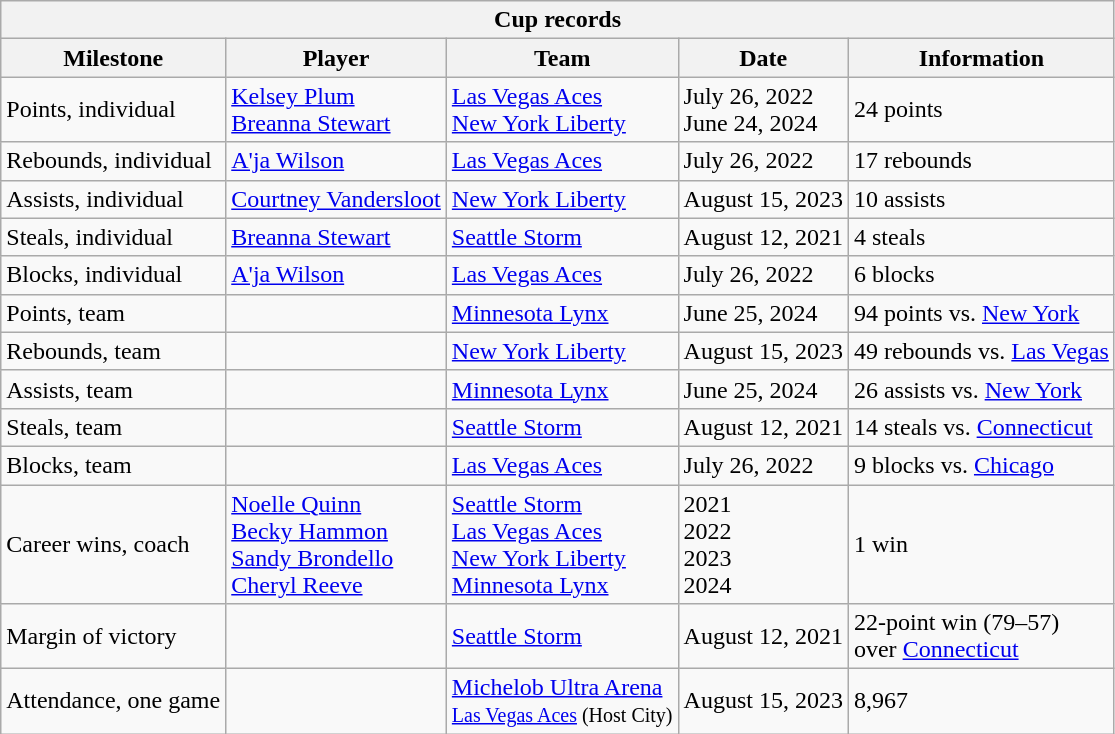<table class="wikitable">
<tr>
<th colspan=5>Cup records</th>
</tr>
<tr>
<th>Milestone</th>
<th>Player</th>
<th>Team</th>
<th>Date</th>
<th>Information</th>
</tr>
<tr>
<td>Points, individual</td>
<td><a href='#'>Kelsey Plum</a><br><a href='#'>Breanna Stewart</a></td>
<td><a href='#'>Las Vegas Aces</a><br><a href='#'>New York Liberty</a></td>
<td>July 26, 2022<br>June 24, 2024</td>
<td>24 points</td>
</tr>
<tr>
<td>Rebounds, individual</td>
<td><a href='#'>A'ja Wilson</a></td>
<td><a href='#'>Las Vegas Aces</a></td>
<td>July 26, 2022</td>
<td>17 rebounds</td>
</tr>
<tr>
<td>Assists, individual</td>
<td><a href='#'>Courtney Vandersloot</a></td>
<td><a href='#'>New York Liberty</a></td>
<td>August 15, 2023</td>
<td>10 assists</td>
</tr>
<tr>
<td>Steals, individual</td>
<td><a href='#'>Breanna Stewart</a></td>
<td><a href='#'>Seattle Storm</a></td>
<td>August 12, 2021</td>
<td>4 steals</td>
</tr>
<tr>
<td>Blocks, individual</td>
<td><a href='#'>A'ja Wilson</a></td>
<td><a href='#'>Las Vegas Aces</a></td>
<td>July 26, 2022</td>
<td>6 blocks</td>
</tr>
<tr>
<td>Points, team</td>
<td></td>
<td><a href='#'>Minnesota Lynx</a></td>
<td>June 25, 2024</td>
<td>94 points vs. <a href='#'>New York</a></td>
</tr>
<tr>
<td>Rebounds, team</td>
<td></td>
<td><a href='#'>New York Liberty</a></td>
<td>August 15, 2023</td>
<td>49 rebounds vs. <a href='#'>Las Vegas</a></td>
</tr>
<tr>
<td>Assists, team</td>
<td></td>
<td><a href='#'>Minnesota Lynx</a></td>
<td>June 25, 2024</td>
<td>26 assists vs. <a href='#'>New York</a></td>
</tr>
<tr>
<td>Steals, team</td>
<td></td>
<td><a href='#'>Seattle Storm</a></td>
<td>August 12, 2021</td>
<td>14 steals vs. <a href='#'>Connecticut</a></td>
</tr>
<tr>
<td>Blocks, team</td>
<td></td>
<td><a href='#'>Las Vegas Aces</a></td>
<td>July 26, 2022</td>
<td>9 blocks vs. <a href='#'>Chicago</a></td>
</tr>
<tr>
<td>Career wins, coach</td>
<td><a href='#'>Noelle Quinn</a><br><a href='#'>Becky Hammon</a><br><a href='#'>Sandy Brondello</a><br><a href='#'>Cheryl Reeve</a></td>
<td><a href='#'>Seattle Storm</a><br><a href='#'>Las Vegas Aces</a><br><a href='#'>New York Liberty</a><br><a href='#'>Minnesota Lynx</a></td>
<td>2021<br>2022<br>2023<br>2024</td>
<td>1 win</td>
</tr>
<tr>
<td>Margin of victory</td>
<td></td>
<td><a href='#'>Seattle Storm</a></td>
<td>August 12, 2021</td>
<td>22-point win (79–57) <br> over <a href='#'>Connecticut</a></td>
</tr>
<tr>
<td>Attendance, one game</td>
<td></td>
<td><a href='#'>Michelob Ultra Arena</a><br><small><a href='#'>Las Vegas Aces</a> (Host City)</small></td>
<td>August 15, 2023</td>
<td>8,967</td>
</tr>
</table>
